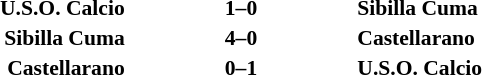<table width="100%" cellspacing="1">
<tr>
<th width="20%"></th>
<th width="12%"></th>
<th width="20%"></th>
<th></th>
</tr>
<tr style="font-size:90%;">
<td align="right"><strong>U.S.O. Calcio</strong></td>
<td align="center"><strong>1–0</strong></td>
<td align="left"><strong>Sibilla Cuma</strong></td>
</tr>
<tr style="font-size:90%;">
<td align="right"><strong>Sibilla Cuma</strong></td>
<td align="center"><strong>4–0</strong></td>
<td align="left"><strong>Castellarano</strong></td>
</tr>
<tr style="font-size:90%;">
<td align="right"><strong>Castellarano</strong></td>
<td align="center"><strong>0–1</strong></td>
<td align="left"><strong>U.S.O. Calcio</strong></td>
</tr>
</table>
